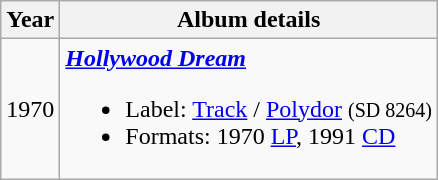<table class="wikitable">
<tr>
<th>Year</th>
<th>Album details</th>
</tr>
<tr>
<td>1970</td>
<td><strong><em><a href='#'>Hollywood Dream</a></em></strong><br><ul><li>Label: <a href='#'>Track</a> / <a href='#'>Polydor</a> <small>(SD 8264)</small></li><li>Formats: 1970 <a href='#'>LP</a>, 1991 <a href='#'>CD</a></li></ul></td>
</tr>
</table>
